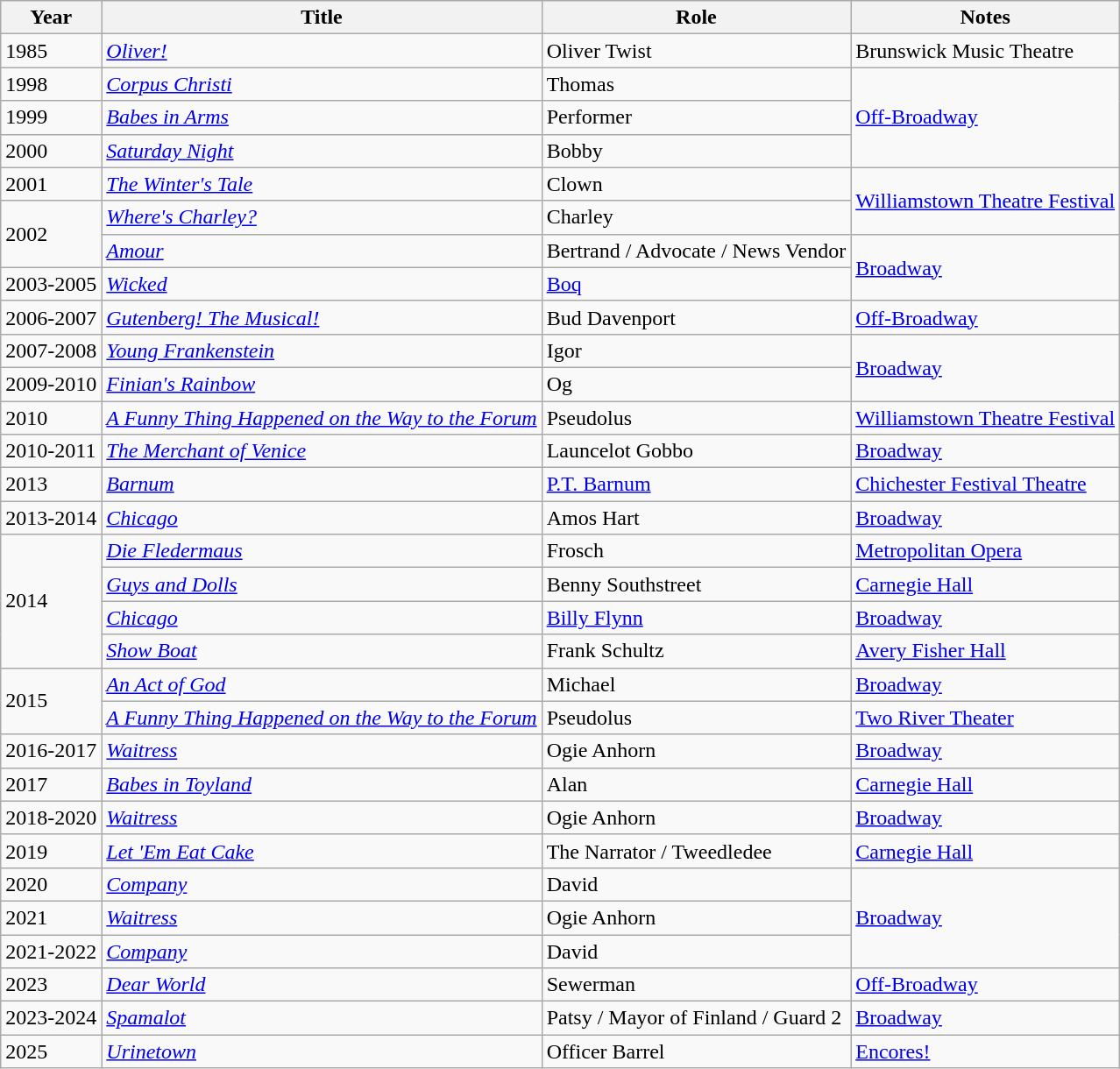<table class="wikitable sortable">
<tr>
<th scope="col">Year</th>
<th scope="col">Title</th>
<th scope="col">Role</th>
<th scope="col" class="unsortable">Notes</th>
</tr>
<tr>
<td>1985</td>
<td><em><a href='#'>Oliver!</a></em></td>
<td>Oliver Twist</td>
<td>Brunswick Music Theatre</td>
</tr>
<tr>
<td>1998</td>
<td><em><a href='#'>Corpus Christi</a></em></td>
<td>Thomas</td>
<td rowspan=3><a href='#'>Off-Broadway</a></td>
</tr>
<tr>
<td>1999</td>
<td><em><a href='#'>Babes in Arms</a></em></td>
<td>Performer</td>
</tr>
<tr>
<td>2000</td>
<td><em><a href='#'>Saturday Night</a></em></td>
<td>Bobby</td>
</tr>
<tr>
<td>2001</td>
<td><em><a href='#'>The Winter's Tale</a></em></td>
<td>Clown</td>
<td rowspan=2><a href='#'>Williamstown Theatre Festival</a></td>
</tr>
<tr>
<td rowspan=2>2002</td>
<td><em><a href='#'>Where's Charley?</a></em></td>
<td>Charley</td>
</tr>
<tr>
<td><a href='#'><em>Amour</em></a></td>
<td>Bertrand / Advocate / News Vendor</td>
<td rowspan=2><a href='#'>Broadway</a></td>
</tr>
<tr>
<td>2003-2005</td>
<td><a href='#'><em>Wicked</em></a></td>
<td><a href='#'>Boq</a></td>
</tr>
<tr>
<td>2006-2007</td>
<td><em><a href='#'>Gutenberg! The Musical!</a></em></td>
<td>Bud Davenport</td>
<td><a href='#'>Off-Broadway</a></td>
</tr>
<tr>
<td>2007-2008</td>
<td><em><a href='#'>Young Frankenstein</a></em></td>
<td>Igor</td>
<td rowspan=2><a href='#'>Broadway</a></td>
</tr>
<tr>
<td>2009-2010</td>
<td><em><a href='#'>Finian's Rainbow</a></em></td>
<td>Og</td>
</tr>
<tr>
<td>2010</td>
<td><em><a href='#'>A Funny Thing Happened on the Way to the Forum</a></em></td>
<td>Pseudolus</td>
<td><a href='#'>Williamstown Theatre Festival</a></td>
</tr>
<tr>
<td>2010-2011</td>
<td><em><a href='#'>The Merchant of Venice</a></em></td>
<td>Launcelot Gobbo</td>
<td><a href='#'>Broadway</a></td>
</tr>
<tr>
<td>2013</td>
<td><a href='#'><em>Barnum</em></a></td>
<td><a href='#'>P.T. Barnum</a></td>
<td><a href='#'>Chichester Festival Theatre</a></td>
</tr>
<tr>
<td>2013-2014</td>
<td><a href='#'><em>Chicago</em></a></td>
<td>Amos Hart</td>
<td><a href='#'>Broadway</a></td>
</tr>
<tr>
<td rowspan=4>2014</td>
<td><em><a href='#'>Die Fledermaus</a></em></td>
<td>Frosch</td>
<td><a href='#'>Metropolitan Opera</a></td>
</tr>
<tr>
<td><em><a href='#'>Guys and Dolls</a></em></td>
<td>Benny Southstreet</td>
<td><a href='#'>Carnegie Hall</a></td>
</tr>
<tr>
<td><a href='#'><em>Chicago</em></a></td>
<td><a href='#'>Billy Flynn</a></td>
<td><a href='#'>Broadway</a></td>
</tr>
<tr>
<td><em><a href='#'>Show Boat</a></em></td>
<td>Frank Schultz</td>
<td><a href='#'>Avery Fisher Hall</a></td>
</tr>
<tr>
<td rowspan=2>2015</td>
<td><em><a href='#'>An Act of God</a></em></td>
<td>Michael</td>
<td><a href='#'>Broadway</a></td>
</tr>
<tr>
<td><em><a href='#'>A Funny Thing Happened on the Way to the Forum</a></em></td>
<td>Pseudolus</td>
<td><a href='#'>Two River Theater</a></td>
</tr>
<tr>
<td>2016-2017</td>
<td><a href='#'><em>Waitress</em></a></td>
<td>Ogie Anhorn</td>
<td><a href='#'>Broadway</a></td>
</tr>
<tr>
<td>2017</td>
<td><em><a href='#'>Babes in Toyland</a></em></td>
<td>Alan</td>
<td><a href='#'>Carnegie Hall</a></td>
</tr>
<tr>
<td>2018-2020</td>
<td><a href='#'><em>Waitress</em></a></td>
<td>Ogie Anhorn</td>
<td><a href='#'>Broadway</a></td>
</tr>
<tr>
<td>2019</td>
<td><em><a href='#'>Let 'Em Eat Cake</a></em></td>
<td>The Narrator / Tweedledee</td>
<td><a href='#'>Carnegie Hall</a></td>
</tr>
<tr>
<td>2020</td>
<td><a href='#'><em>Company</em></a></td>
<td>David</td>
<td rowspan=3><a href='#'>Broadway</a></td>
</tr>
<tr>
<td>2021</td>
<td><a href='#'><em>Waitress</em></a></td>
<td>Ogie Anhorn</td>
</tr>
<tr>
<td>2021-2022</td>
<td><a href='#'><em>Company</em></a></td>
<td>David</td>
</tr>
<tr>
<td>2023</td>
<td><em><a href='#'>Dear World</a></em></td>
<td>Sewerman</td>
<td><a href='#'>Off-Broadway</a></td>
</tr>
<tr>
<td>2023-2024</td>
<td><em><a href='#'>Spamalot</a></em></td>
<td>Patsy / Mayor of Finland / Guard 2</td>
<td><a href='#'>Broadway</a></td>
</tr>
<tr>
<td>2025</td>
<td><em><a href='#'>Urinetown</a></em></td>
<td>Officer Barrel</td>
<td><a href='#'>Encores!</a></td>
</tr>
</table>
